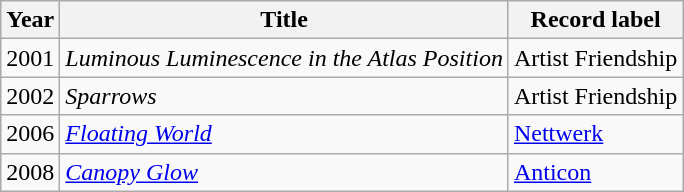<table class="wikitable plainrowheaders">
<tr>
<th>Year</th>
<th>Title</th>
<th>Record label</th>
</tr>
<tr>
<td>2001</td>
<td><em>Luminous Luminescence in the Atlas Position</em></td>
<td>Artist Friendship</td>
</tr>
<tr>
<td>2002</td>
<td><em>Sparrows</em></td>
<td>Artist Friendship</td>
</tr>
<tr>
<td>2006</td>
<td><em><a href='#'>Floating World</a></em></td>
<td><a href='#'>Nettwerk</a></td>
</tr>
<tr>
<td>2008</td>
<td><em><a href='#'>Canopy Glow</a></em></td>
<td><a href='#'>Anticon</a></td>
</tr>
</table>
